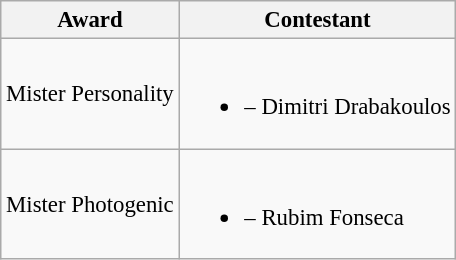<table class="wikitable sortable" style="font-size:95%;">
<tr>
<th>Award</th>
<th>Contestant</th>
</tr>
<tr>
<td>Mister Personality</td>
<td><br><ul><li> – Dimitri Drabakoulos</li></ul></td>
</tr>
<tr>
<td>Mister Photogenic</td>
<td><br><ul><li> – Rubim Fonseca</li></ul></td>
</tr>
</table>
